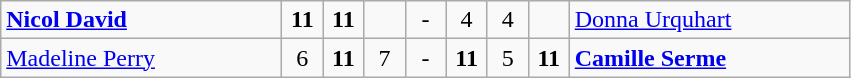<table class="wikitable">
<tr>
<td width=180> <strong><a href='#'>Nicol David</a></strong></td>
<td style="width:20px; text-align:center;"><strong>11</strong></td>
<td style="width:20px; text-align:center;"><strong>11</strong></td>
<td style="width:20px; text-align:center;"></td>
<td style="width:20px; text-align:center;">-</td>
<td style="width:20px; text-align:center;">4</td>
<td style="width:20px; text-align:center;">4</td>
<td style="width:20px; text-align:center;"></td>
<td width=180> <a href='#'>Donna Urquhart</a></td>
</tr>
<tr>
<td> <a href='#'>Madeline Perry</a></td>
<td style="text-align:center;">6</td>
<td style="text-align:center;"><strong>11</strong></td>
<td style="text-align:center;">7</td>
<td style="text-align:center;">-</td>
<td style="text-align:center;"><strong>11</strong></td>
<td style="text-align:center;">5</td>
<td style="text-align:center;"><strong>11</strong></td>
<td> <strong><a href='#'>Camille Serme</a></strong></td>
</tr>
</table>
